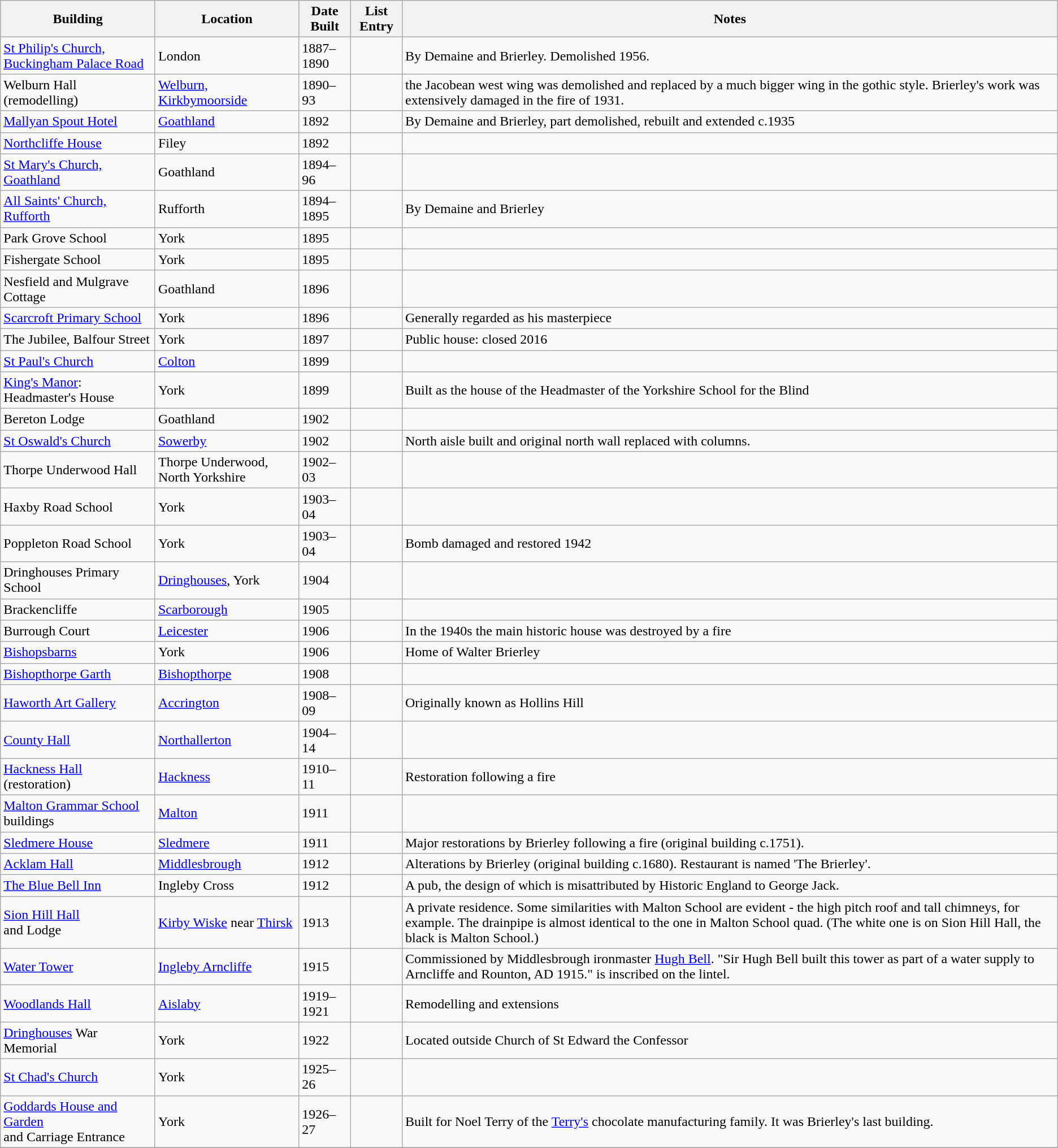<table class="wikitable sortable" style="font-size:100%">
<tr>
<th scope="col">Building</th>
<th scope="col">Location</th>
<th scope="col">Date Built</th>
<th scope="col">List Entry</th>
<th scope="col" class="unsortable">Notes</th>
</tr>
<tr>
<td><a href='#'>St Philip's Church, Buckingham Palace Road</a></td>
<td>London</td>
<td>1887–1890</td>
<td></td>
<td>By Demaine and Brierley. Demolished 1956.</td>
</tr>
<tr>
<td>Welburn Hall (remodelling)</td>
<td><a href='#'>Welburn, Kirkbymoorside</a></td>
<td>1890–93</td>
<td></td>
<td>the Jacobean west wing was demolished and replaced by a much bigger wing in the gothic style. Brierley's work was extensively damaged in the fire of 1931.</td>
</tr>
<tr>
<td><a href='#'>Mallyan Spout Hotel</a></td>
<td><a href='#'>Goathland</a></td>
<td>1892</td>
<td></td>
<td>By Demaine and Brierley, part demolished, rebuilt and extended c.1935</td>
</tr>
<tr>
<td><a href='#'>Northcliffe House</a></td>
<td>Filey</td>
<td>1892</td>
<td></td>
</tr>
<tr>
<td><a href='#'>St Mary's Church, Goathland</a></td>
<td>Goathland</td>
<td>1894–96</td>
<td></td>
<td></td>
</tr>
<tr>
<td><a href='#'>All Saints' Church, Rufforth</a></td>
<td>Rufforth</td>
<td>1894–1895</td>
<td></td>
<td>By Demaine and Brierley</td>
</tr>
<tr>
<td>Park Grove School</td>
<td>York</td>
<td>1895</td>
<td></td>
<td></td>
</tr>
<tr>
<td>Fishergate School</td>
<td>York</td>
<td>1895</td>
<td></td>
<td></td>
</tr>
<tr>
<td>Nesfield and Mulgrave Cottage</td>
<td>Goathland</td>
<td>1896</td>
<td></td>
<td></td>
</tr>
<tr>
<td><a href='#'>Scarcroft Primary School</a></td>
<td>York</td>
<td>1896</td>
<td></td>
<td>Generally regarded as his masterpiece</td>
</tr>
<tr>
<td>The Jubilee, Balfour Street</td>
<td>York</td>
<td>1897</td>
<td></td>
<td>Public house: closed 2016</td>
</tr>
<tr>
<td><a href='#'>St Paul's Church</a></td>
<td><a href='#'>Colton</a></td>
<td>1899</td>
<td></td>
<td></td>
</tr>
<tr>
<td><a href='#'>King's Manor</a>: Headmaster's House</td>
<td>York</td>
<td>1899</td>
<td></td>
<td>Built as the house of the Headmaster of the Yorkshire School for the Blind</td>
</tr>
<tr>
<td>Bereton Lodge</td>
<td>Goathland</td>
<td>1902</td>
<td></td>
<td></td>
</tr>
<tr>
<td><a href='#'>St Oswald's Church</a></td>
<td><a href='#'>Sowerby</a></td>
<td>1902</td>
<td></td>
<td>North aisle built and original north wall replaced with columns.</td>
</tr>
<tr>
<td>Thorpe Underwood Hall</td>
<td>Thorpe Underwood, North Yorkshire</td>
<td>1902–03</td>
<td></td>
<td></td>
</tr>
<tr>
<td>Haxby Road School</td>
<td>York</td>
<td>1903–04</td>
<td></td>
<td></td>
</tr>
<tr>
<td>Poppleton Road School</td>
<td>York</td>
<td>1903–04</td>
<td></td>
<td>Bomb damaged and restored 1942</td>
</tr>
<tr>
<td>Dringhouses Primary School</td>
<td><a href='#'>Dringhouses</a>, York</td>
<td>1904</td>
<td></td>
<td></td>
</tr>
<tr>
<td>Brackencliffe</td>
<td><a href='#'>Scarborough</a></td>
<td>1905</td>
<td></td>
<td></td>
</tr>
<tr>
<td>Burrough Court</td>
<td><a href='#'>Leicester</a></td>
<td>1906</td>
<td></td>
<td>In the 1940s the main historic house was destroyed by a fire</td>
</tr>
<tr>
<td><a href='#'>Bishopsbarns</a></td>
<td>York</td>
<td>1906</td>
<td></td>
<td>Home of Walter Brierley</td>
</tr>
<tr>
<td><a href='#'>Bishopthorpe Garth</a></td>
<td><a href='#'>Bishopthorpe</a></td>
<td>1908</td>
<td></td>
<td></td>
</tr>
<tr>
<td><a href='#'>Haworth Art Gallery</a></td>
<td><a href='#'>Accrington</a></td>
<td>1908–09</td>
<td></td>
<td>Originally known as Hollins Hill</td>
</tr>
<tr>
<td><a href='#'>County Hall</a></td>
<td><a href='#'>Northallerton</a></td>
<td>1904–14</td>
<td></td>
<td></td>
</tr>
<tr>
<td><a href='#'>Hackness Hall</a> (restoration)</td>
<td><a href='#'>Hackness</a></td>
<td>1910–11</td>
<td></td>
<td>Restoration following a fire</td>
</tr>
<tr>
<td><a href='#'>Malton Grammar School</a> buildings</td>
<td><a href='#'>Malton</a></td>
<td>1911</td>
<td></td>
<td></td>
</tr>
<tr Lady Lumley's Grammar School, Pickering now the beautiful Pickering Junior School. Added rooms include Music Room and Classroom to match main building both designed by the subsequent firm of Brierley and Groom. (Both built by same firm of local builders, Halders, as main school in 1903.) <ref. Source NYCC School Buildings original plans>
<td><a href='#'>Sledmere House</a></td>
<td><a href='#'>Sledmere</a></td>
<td>1911</td>
<td></td>
<td>Major restorations by Brierley following a fire (original building c.1751).</td>
</tr>
<tr>
<td><a href='#'>Acklam Hall</a></td>
<td><a href='#'>Middlesbrough</a></td>
<td>1912</td>
<td></td>
<td>Alterations by Brierley (original building c.1680). Restaurant is named 'The Brierley'.</td>
</tr>
<tr>
<td><a href='#'>The Blue Bell Inn</a></td>
<td>Ingleby Cross</td>
<td>1912</td>
<td></td>
<td>A pub, the design of which is misattributed by Historic England to George Jack.</td>
</tr>
<tr>
<td><a href='#'>Sion Hill Hall</a><br>and Lodge</td>
<td><a href='#'>Kirby Wiske</a> near <a href='#'>Thirsk</a></td>
<td>1913</td>
<td> <br></td>
<td>A private residence. Some similarities with Malton School are evident - the high pitch roof and tall chimneys, for example. The drainpipe is almost identical to the one in Malton School quad. (The white one is on Sion Hill Hall, the black is Malton School.)</td>
</tr>
<tr>
<td><a href='#'>Water Tower</a></td>
<td><a href='#'>Ingleby Arncliffe</a></td>
<td>1915</td>
<td></td>
<td>Commissioned by Middlesbrough ironmaster <a href='#'>Hugh Bell</a>. "Sir Hugh Bell built this tower as part of a water supply to Arncliffe and Rounton, AD 1915." is inscribed on the lintel.</td>
</tr>
<tr>
<td><a href='#'>Woodlands Hall</a></td>
<td><a href='#'>Aislaby</a></td>
<td>1919–1921</td>
<td></td>
<td>Remodelling and extensions</td>
</tr>
<tr>
<td><a href='#'>Dringhouses</a> War Memorial</td>
<td>York</td>
<td>1922</td>
<td></td>
<td>Located outside Church of St Edward the Confessor</td>
</tr>
<tr>
<td><a href='#'>St Chad's Church</a></td>
<td>York</td>
<td>1925–26</td>
<td></td>
<td></td>
</tr>
<tr>
<td><a href='#'>Goddards House and Garden</a><br> and Carriage Entrance</td>
<td>York</td>
<td>1926–27</td>
<td> <br></td>
<td>Built for Noel Terry of the <a href='#'>Terry's</a> chocolate manufacturing family. It was Brierley's last building.</td>
</tr>
<tr>
</tr>
</table>
